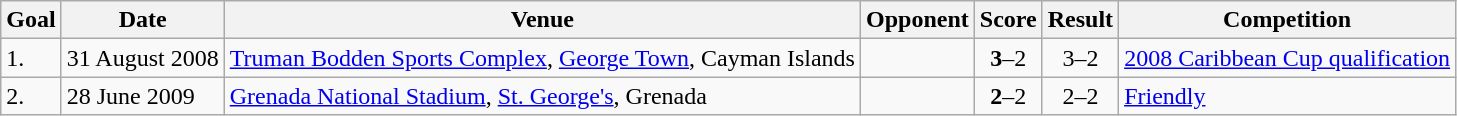<table class="wikitable plainrowheaders sortable">
<tr>
<th>Goal</th>
<th>Date</th>
<th>Venue</th>
<th>Opponent</th>
<th>Score</th>
<th>Result</th>
<th>Competition</th>
</tr>
<tr>
<td>1.</td>
<td>31 August 2008</td>
<td><a href='#'>Truman Bodden Sports Complex</a>, <a href='#'>George Town</a>, Cayman Islands</td>
<td></td>
<td align=center><strong>3</strong>–2</td>
<td align=center>3–2</td>
<td><a href='#'>2008 Caribbean Cup qualification</a></td>
</tr>
<tr>
<td>2.</td>
<td>28 June 2009</td>
<td><a href='#'>Grenada National Stadium</a>, <a href='#'>St. George's</a>, Grenada</td>
<td></td>
<td align=center><strong>2</strong>–2</td>
<td align=center>2–2</td>
<td><a href='#'>Friendly</a></td>
</tr>
</table>
